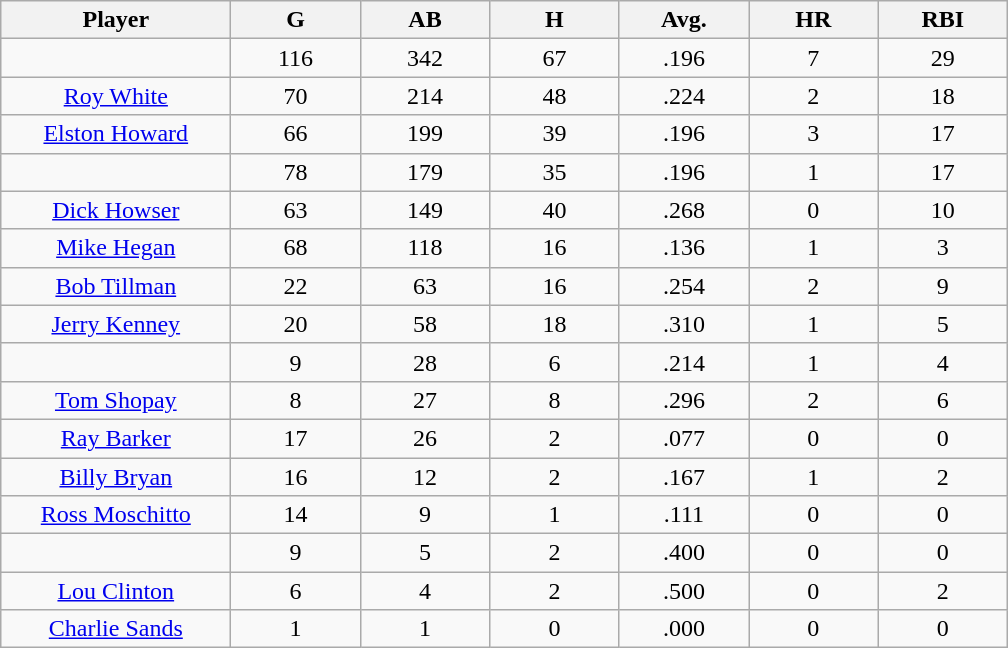<table class="wikitable sortable">
<tr>
<th bgcolor="#DDDDFF" width="16%">Player</th>
<th bgcolor="#DDDDFF" width="9%">G</th>
<th bgcolor="#DDDDFF" width="9%">AB</th>
<th bgcolor="#DDDDFF" width="9%">H</th>
<th bgcolor="#DDDDFF" width="9%">Avg.</th>
<th bgcolor="#DDDDFF" width="9%">HR</th>
<th bgcolor="#DDDDFF" width="9%">RBI</th>
</tr>
<tr align="center">
<td></td>
<td>116</td>
<td>342</td>
<td>67</td>
<td>.196</td>
<td>7</td>
<td>29</td>
</tr>
<tr align="center">
<td><a href='#'>Roy White</a></td>
<td>70</td>
<td>214</td>
<td>48</td>
<td>.224</td>
<td>2</td>
<td>18</td>
</tr>
<tr align="center">
<td><a href='#'>Elston Howard</a></td>
<td>66</td>
<td>199</td>
<td>39</td>
<td>.196</td>
<td>3</td>
<td>17</td>
</tr>
<tr align="center">
<td></td>
<td>78</td>
<td>179</td>
<td>35</td>
<td>.196</td>
<td>1</td>
<td>17</td>
</tr>
<tr align="center">
<td><a href='#'>Dick Howser</a></td>
<td>63</td>
<td>149</td>
<td>40</td>
<td>.268</td>
<td>0</td>
<td>10</td>
</tr>
<tr align="center">
<td><a href='#'>Mike Hegan</a></td>
<td>68</td>
<td>118</td>
<td>16</td>
<td>.136</td>
<td>1</td>
<td>3</td>
</tr>
<tr align="center">
<td><a href='#'>Bob Tillman</a></td>
<td>22</td>
<td>63</td>
<td>16</td>
<td>.254</td>
<td>2</td>
<td>9</td>
</tr>
<tr align="center">
<td><a href='#'>Jerry Kenney</a></td>
<td>20</td>
<td>58</td>
<td>18</td>
<td>.310</td>
<td>1</td>
<td>5</td>
</tr>
<tr align="center">
<td></td>
<td>9</td>
<td>28</td>
<td>6</td>
<td>.214</td>
<td>1</td>
<td>4</td>
</tr>
<tr align="center">
<td><a href='#'>Tom Shopay</a></td>
<td>8</td>
<td>27</td>
<td>8</td>
<td>.296</td>
<td>2</td>
<td>6</td>
</tr>
<tr align="center">
<td><a href='#'>Ray Barker</a></td>
<td>17</td>
<td>26</td>
<td>2</td>
<td>.077</td>
<td>0</td>
<td>0</td>
</tr>
<tr align="center">
<td><a href='#'>Billy Bryan</a></td>
<td>16</td>
<td>12</td>
<td>2</td>
<td>.167</td>
<td>1</td>
<td>2</td>
</tr>
<tr align="center">
<td><a href='#'>Ross Moschitto</a></td>
<td>14</td>
<td>9</td>
<td>1</td>
<td>.111</td>
<td>0</td>
<td>0</td>
</tr>
<tr align="center">
<td></td>
<td>9</td>
<td>5</td>
<td>2</td>
<td>.400</td>
<td>0</td>
<td>0</td>
</tr>
<tr align="center">
<td><a href='#'>Lou Clinton</a></td>
<td>6</td>
<td>4</td>
<td>2</td>
<td>.500</td>
<td>0</td>
<td>2</td>
</tr>
<tr align="center">
<td><a href='#'>Charlie Sands</a></td>
<td>1</td>
<td>1</td>
<td>0</td>
<td>.000</td>
<td>0</td>
<td>0</td>
</tr>
</table>
